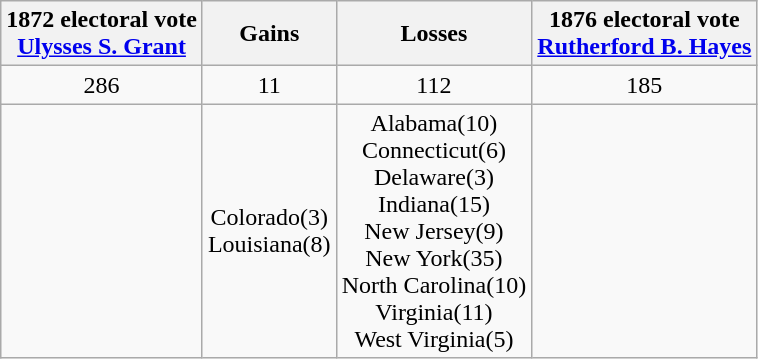<table class="wikitable" style="text-align:center">
<tr>
<th>1872 electoral vote<br><a href='#'>Ulysses S. Grant</a></th>
<th>Gains</th>
<th>Losses</th>
<th>1876 electoral vote<br><a href='#'>Rutherford B. Hayes</a></th>
</tr>
<tr>
<td>286</td>
<td> 11</td>
<td> 112</td>
<td>185</td>
</tr>
<tr>
<td></td>
<td>Colorado(3)<br>Louisiana(8)</td>
<td>Alabama(10)<br>Connecticut(6)<br>Delaware(3)<br>Indiana(15)<br>New Jersey(9)<br>New York(35)<br>North Carolina(10)<br>Virginia(11)<br>West Virginia(5)</td>
<td></td>
</tr>
</table>
